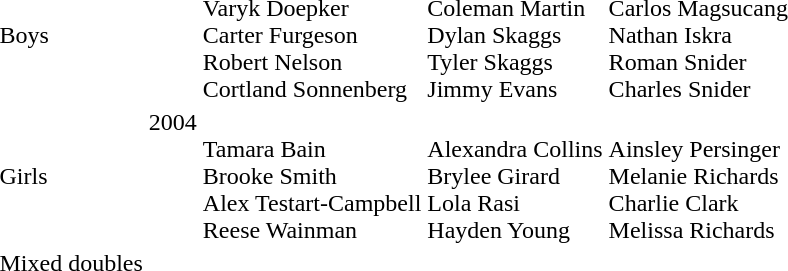<table>
<tr>
<td>Boys</td>
<td rowspan=3>2004</td>
<td><br>Varyk Doepker<br>Carter Furgeson<br>Robert Nelson<br>Cortland Sonnenberg</td>
<td><br>Coleman Martin<br>Dylan Skaggs<br>Tyler Skaggs<br>Jimmy Evans</td>
<td><br>Carlos Magsucang<br>Nathan Iskra<br>Roman Snider<br>Charles Snider</td>
</tr>
<tr>
<td>Girls</td>
<td><br>Tamara Bain<br>Brooke Smith<br>Alex Testart-Campbell<br>Reese Wainman</td>
<td><br>Alexandra Collins<br>Brylee Girard<br>Lola Rasi<br>Hayden Young</td>
<td><br>Ainsley Persinger<br>Melanie Richards<br>Charlie Clark<br>Melissa Richards</td>
</tr>
<tr>
<td>Mixed doubles</td>
<td nowrap><br></td>
<td nowrap><br></td>
<td nowrap><br></td>
</tr>
</table>
